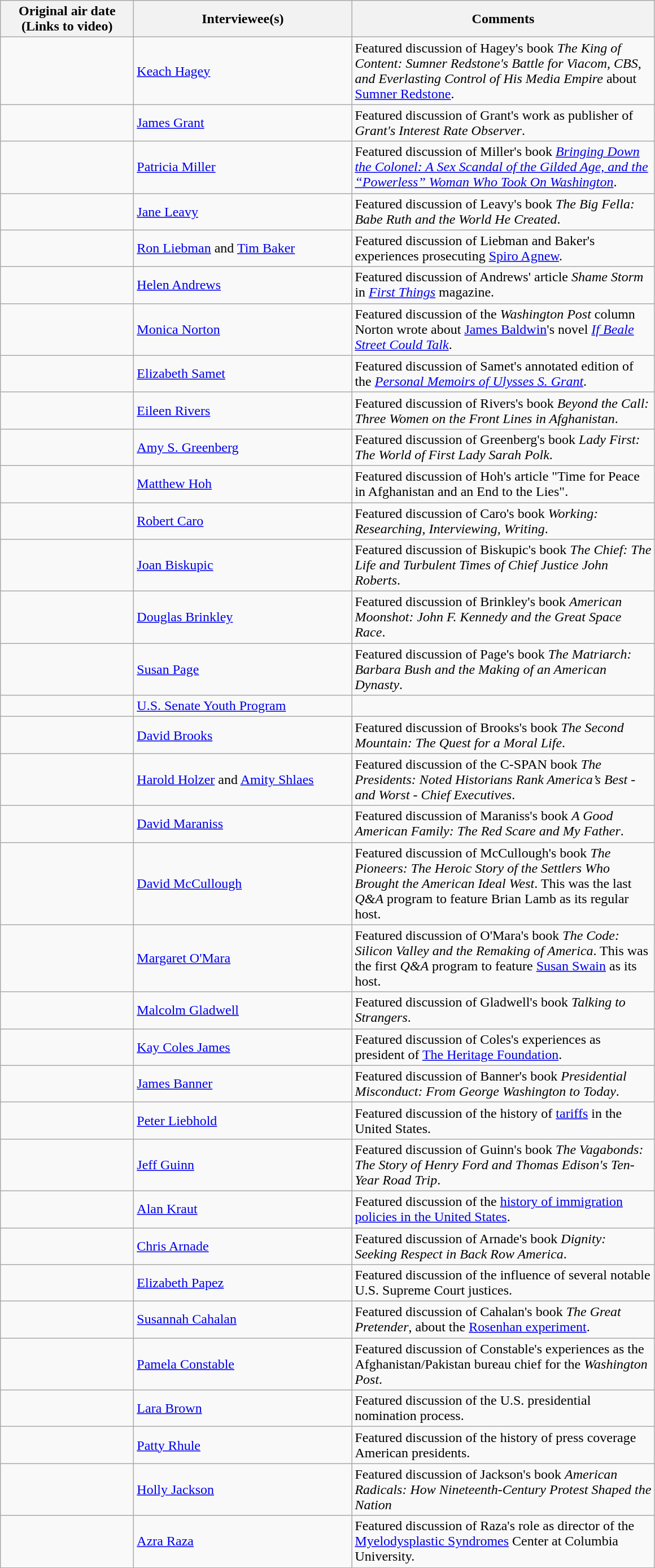<table class="wikitable">
<tr>
<th width="150">Original air date<br>(Links to video)</th>
<th width="250">Interviewee(s)</th>
<th width="350">Comments</th>
</tr>
<tr>
<td></td>
<td><a href='#'>Keach Hagey</a></td>
<td>Featured discussion of Hagey's book <em>The King of Content: Sumner Redstone's Battle for Viacom, CBS, and Everlasting Control of His Media Empire</em> about <a href='#'>Sumner Redstone</a>.</td>
</tr>
<tr>
<td></td>
<td><a href='#'>James Grant</a></td>
<td>Featured discussion of Grant's work as publisher of <em>Grant's Interest Rate Observer</em>.</td>
</tr>
<tr>
<td></td>
<td><a href='#'>Patricia Miller</a></td>
<td>Featured discussion of Miller's book <em><a href='#'>Bringing Down the Colonel: A Sex Scandal of the Gilded Age, and the “Powerless” Woman Who Took On Washington</a></em>.</td>
</tr>
<tr>
<td></td>
<td><a href='#'>Jane Leavy</a></td>
<td>Featured discussion of Leavy's book <em>The Big Fella: Babe Ruth and the World He Created</em>.</td>
</tr>
<tr>
<td></td>
<td><a href='#'>Ron Liebman</a> and <a href='#'>Tim Baker</a></td>
<td>Featured discussion of Liebman and Baker's experiences prosecuting <a href='#'>Spiro Agnew</a>.</td>
</tr>
<tr>
<td></td>
<td><a href='#'>Helen Andrews</a></td>
<td>Featured discussion of Andrews' article <em>Shame Storm</em> in <em><a href='#'>First Things</a></em> magazine.</td>
</tr>
<tr>
<td></td>
<td><a href='#'>Monica Norton</a></td>
<td>Featured discussion of the <em>Washington Post</em> column Norton wrote about <a href='#'>James Baldwin</a>'s novel <em><a href='#'>If Beale Street Could Talk</a></em>.</td>
</tr>
<tr>
<td></td>
<td><a href='#'>Elizabeth Samet</a></td>
<td>Featured discussion of Samet's annotated edition of the <em><a href='#'>Personal Memoirs of Ulysses S. Grant</a></em>.</td>
</tr>
<tr>
<td></td>
<td><a href='#'>Eileen Rivers</a></td>
<td>Featured discussion of Rivers's book <em>Beyond the Call: Three Women on the Front Lines in Afghanistan</em>.</td>
</tr>
<tr>
<td></td>
<td><a href='#'>Amy S. Greenberg</a></td>
<td>Featured discussion of Greenberg's book <em>Lady First: The World of First Lady Sarah Polk</em>.</td>
</tr>
<tr>
<td></td>
<td><a href='#'>Matthew Hoh</a></td>
<td>Featured discussion of Hoh's article "Time for Peace in Afghanistan and an End to the Lies".</td>
</tr>
<tr>
<td></td>
<td><a href='#'>Robert Caro</a></td>
<td>Featured discussion of Caro's book <em>Working: Researching, Interviewing, Writing</em>.</td>
</tr>
<tr>
<td></td>
<td><a href='#'>Joan Biskupic</a></td>
<td>Featured discussion of Biskupic's book <em>The Chief: The Life and Turbulent Times of Chief Justice John Roberts</em>.</td>
</tr>
<tr>
<td></td>
<td><a href='#'>Douglas Brinkley</a></td>
<td>Featured discussion of Brinkley's book <em>American Moonshot: John F. Kennedy and the Great Space Race</em>.</td>
</tr>
<tr>
<td></td>
<td><a href='#'>Susan Page</a></td>
<td>Featured discussion of Page's book <em>The Matriarch: Barbara Bush and the Making of an American Dynasty</em>.</td>
</tr>
<tr>
<td></td>
<td><a href='#'>U.S. Senate Youth Program</a></td>
<td></td>
</tr>
<tr>
<td></td>
<td><a href='#'>David Brooks</a></td>
<td>Featured discussion of Brooks's book <em>The Second Mountain: The Quest for a Moral Life</em>.</td>
</tr>
<tr>
<td></td>
<td><a href='#'>Harold Holzer</a> and <a href='#'>Amity Shlaes</a></td>
<td>Featured discussion of the C-SPAN book <em>The Presidents: Noted Historians Rank America’s Best - and Worst - Chief Executives</em>.</td>
</tr>
<tr>
<td></td>
<td><a href='#'>David Maraniss</a></td>
<td>Featured discussion of Maraniss's book <em>A Good American Family: The Red Scare and My Father</em>.</td>
</tr>
<tr>
<td></td>
<td><a href='#'>David McCullough</a></td>
<td>Featured discussion of McCullough's book <em>The Pioneers: The Heroic Story of the Settlers Who Brought the American Ideal West</em>. This was the last <em>Q&A</em> program to feature Brian Lamb as its regular host.</td>
</tr>
<tr>
<td></td>
<td><a href='#'>Margaret O'Mara</a></td>
<td>Featured discussion of O'Mara's book <em>The Code: Silicon Valley and the Remaking of America</em>. This was the first <em>Q&A</em> program to feature <a href='#'>Susan Swain</a> as its host.</td>
</tr>
<tr>
<td></td>
<td><a href='#'>Malcolm Gladwell</a></td>
<td>Featured discussion of Gladwell's book <em>Talking to Strangers</em>.</td>
</tr>
<tr>
<td></td>
<td><a href='#'>Kay Coles James</a></td>
<td>Featured discussion of Coles's experiences as president of <a href='#'>The Heritage Foundation</a>.</td>
</tr>
<tr>
<td></td>
<td><a href='#'>James Banner</a></td>
<td>Featured discussion of Banner's book <em>Presidential Misconduct: From George Washington to Today</em>.</td>
</tr>
<tr>
<td></td>
<td><a href='#'>Peter Liebhold</a></td>
<td>Featured discussion of the history of <a href='#'>tariffs</a> in the United States.</td>
</tr>
<tr>
<td></td>
<td><a href='#'>Jeff Guinn</a></td>
<td>Featured discussion of Guinn's book <em>The Vagabonds: The Story of Henry Ford and Thomas Edison's Ten-Year Road Trip</em>.</td>
</tr>
<tr>
<td></td>
<td><a href='#'>Alan Kraut</a></td>
<td>Featured discussion of the <a href='#'>history of immigration policies in the United States</a>.</td>
</tr>
<tr>
<td></td>
<td><a href='#'>Chris Arnade</a></td>
<td>Featured discussion of Arnade's book <em>Dignity: Seeking Respect in Back Row America</em>.</td>
</tr>
<tr>
<td></td>
<td><a href='#'>Elizabeth Papez</a></td>
<td>Featured discussion of the influence of several notable U.S. Supreme Court justices.</td>
</tr>
<tr>
<td></td>
<td><a href='#'>Susannah Cahalan</a></td>
<td>Featured discussion of Cahalan's book <em>The Great Pretender</em>, about the <a href='#'>Rosenhan experiment</a>.</td>
</tr>
<tr>
<td></td>
<td><a href='#'>Pamela Constable</a></td>
<td>Featured discussion of Constable's experiences as the Afghanistan/Pakistan bureau chief for the <em>Washington Post</em>.</td>
</tr>
<tr>
<td></td>
<td><a href='#'>Lara Brown</a></td>
<td>Featured discussion of the U.S. presidential nomination process.</td>
</tr>
<tr>
<td></td>
<td><a href='#'>Patty Rhule</a></td>
<td>Featured discussion of the history of press coverage American presidents.</td>
</tr>
<tr>
<td></td>
<td><a href='#'>Holly Jackson</a></td>
<td>Featured discussion of Jackson's book <em>American Radicals: How Nineteenth-Century Protest Shaped the Nation</em></td>
</tr>
<tr>
<td></td>
<td><a href='#'>Azra Raza</a></td>
<td>Featured discussion of Raza's role as director of the <a href='#'>Myelodysplastic Syndromes</a> Center at Columbia University.</td>
</tr>
</table>
